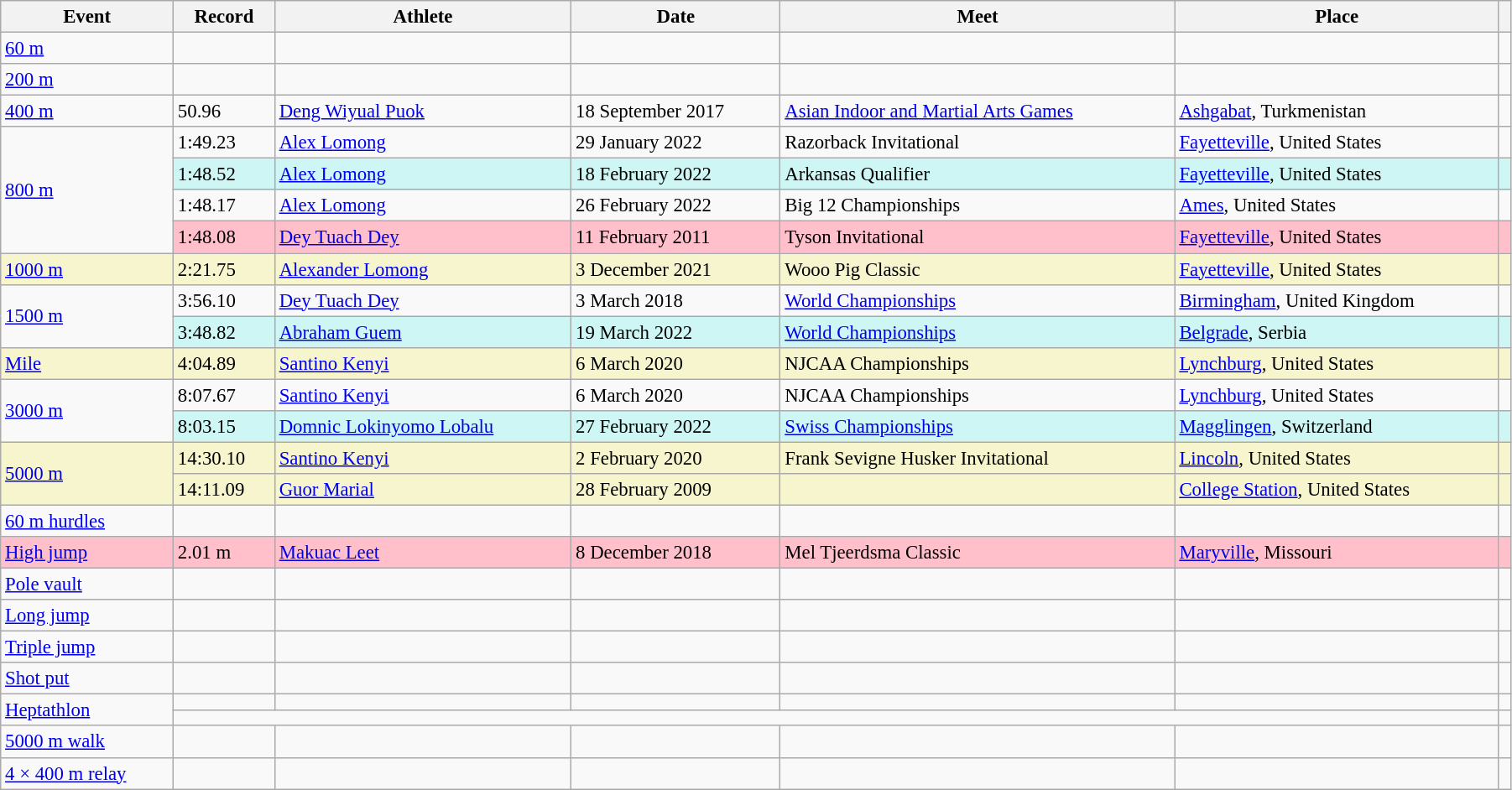<table class="wikitable" style="font-size:95%; width: 95%;">
<tr>
<th>Event</th>
<th>Record</th>
<th>Athlete</th>
<th>Date</th>
<th>Meet</th>
<th>Place</th>
<th></th>
</tr>
<tr>
<td><a href='#'>60 m</a></td>
<td></td>
<td></td>
<td></td>
<td></td>
<td></td>
<td></td>
</tr>
<tr>
<td><a href='#'>200 m</a></td>
<td></td>
<td></td>
<td></td>
<td></td>
<td></td>
<td></td>
</tr>
<tr>
<td><a href='#'>400 m</a></td>
<td>50.96</td>
<td><a href='#'>Deng Wiyual Puok</a></td>
<td>18 September 2017</td>
<td><a href='#'>Asian Indoor and Martial Arts Games</a></td>
<td><a href='#'>Ashgabat</a>, Turkmenistan</td>
<td></td>
</tr>
<tr>
<td rowspan=4><a href='#'>800 m</a></td>
<td>1:49.23</td>
<td><a href='#'>Alex Lomong</a></td>
<td>29 January 2022</td>
<td>Razorback Invitational</td>
<td><a href='#'>Fayetteville</a>, United States</td>
<td></td>
</tr>
<tr bgcolor=#CEF6F5>
<td>1:48.52</td>
<td><a href='#'>Alex Lomong</a></td>
<td>18 February 2022</td>
<td>Arkansas Qualifier</td>
<td><a href='#'>Fayetteville</a>, United States</td>
<td></td>
</tr>
<tr>
<td>1:48.17 </td>
<td><a href='#'>Alex Lomong</a></td>
<td>26 February 2022</td>
<td>Big 12 Championships</td>
<td><a href='#'>Ames</a>, United States</td>
<td></td>
</tr>
<tr style="background:pink">
<td>1:48.08</td>
<td><a href='#'>Dey Tuach Dey</a></td>
<td>11 February 2011</td>
<td>Tyson Invitational</td>
<td><a href='#'>Fayetteville</a>, United States</td>
<td></td>
</tr>
<tr style="background:#f6F5CE;">
<td><a href='#'>1000 m</a></td>
<td>2:21.75</td>
<td><a href='#'>Alexander Lomong</a></td>
<td>3 December 2021</td>
<td>Wooo Pig Classic</td>
<td><a href='#'>Fayetteville</a>, United States</td>
<td></td>
</tr>
<tr>
<td rowspan=2><a href='#'>1500 m</a></td>
<td>3:56.10</td>
<td><a href='#'>Dey Tuach Dey</a></td>
<td>3 March 2018</td>
<td><a href='#'>World Championships</a></td>
<td><a href='#'>Birmingham</a>, United Kingdom</td>
<td></td>
</tr>
<tr bgcolor=#CEF6F5>
<td>3:48.82</td>
<td><a href='#'>Abraham Guem</a></td>
<td>19 March 2022</td>
<td><a href='#'>World Championships</a></td>
<td><a href='#'>Belgrade</a>, Serbia</td>
<td></td>
</tr>
<tr style="background:#f6F5CE;">
<td><a href='#'>Mile</a></td>
<td>4:04.89</td>
<td><a href='#'>Santino Kenyi</a></td>
<td>6 March 2020</td>
<td>NJCAA Championships</td>
<td><a href='#'>Lynchburg</a>, United States</td>
<td></td>
</tr>
<tr>
<td rowspan=2><a href='#'>3000 m</a></td>
<td>8:07.67</td>
<td><a href='#'>Santino Kenyi</a></td>
<td>6 March 2020</td>
<td>NJCAA Championships</td>
<td><a href='#'>Lynchburg</a>, United States</td>
<td></td>
</tr>
<tr bgcolor=#CEF6F5>
<td>8:03.15</td>
<td><a href='#'>Domnic Lokinyomo Lobalu</a></td>
<td>27 February 2022</td>
<td><a href='#'>Swiss Championships</a></td>
<td><a href='#'>Magglingen</a>, Switzerland</td>
<td></td>
</tr>
<tr style="background:#f6F5CE;">
<td rowspan=2><a href='#'>5000 m</a></td>
<td>14:30.10</td>
<td><a href='#'>Santino Kenyi</a></td>
<td>2 February 2020</td>
<td>Frank Sevigne Husker Invitational</td>
<td><a href='#'>Lincoln</a>, United States</td>
<td></td>
</tr>
<tr style="background:#f6F5CE;">
<td>14:11.09</td>
<td><a href='#'>Guor Marial</a></td>
<td>28 February 2009</td>
<td></td>
<td><a href='#'>College Station</a>, United States</td>
<td></td>
</tr>
<tr>
<td><a href='#'>60 m hurdles</a></td>
<td></td>
<td></td>
<td></td>
<td></td>
<td></td>
<td></td>
</tr>
<tr style="background:pink">
<td><a href='#'>High jump</a></td>
<td>2.01 m</td>
<td><a href='#'>Makuac Leet</a></td>
<td>8 December 2018</td>
<td>Mel Tjeerdsma Classic</td>
<td><a href='#'>Maryville</a>, Missouri</td>
<td></td>
</tr>
<tr>
<td><a href='#'>Pole vault</a></td>
<td></td>
<td></td>
<td></td>
<td></td>
<td></td>
<td></td>
</tr>
<tr>
<td><a href='#'>Long jump</a></td>
<td></td>
<td></td>
<td></td>
<td></td>
<td></td>
<td></td>
</tr>
<tr>
<td><a href='#'>Triple jump</a></td>
<td></td>
<td></td>
<td></td>
<td></td>
<td></td>
<td></td>
</tr>
<tr>
<td><a href='#'>Shot put</a></td>
<td></td>
<td></td>
<td></td>
<td></td>
<td></td>
<td></td>
</tr>
<tr>
<td rowspan=2><a href='#'>Heptathlon</a></td>
<td></td>
<td></td>
<td></td>
<td></td>
<td></td>
<td></td>
</tr>
<tr>
<td colspan=5></td>
<td></td>
</tr>
<tr>
<td><a href='#'>5000 m walk</a></td>
<td></td>
<td></td>
<td></td>
<td></td>
<td></td>
<td></td>
</tr>
<tr>
<td><a href='#'>4 × 400 m relay</a></td>
<td></td>
<td></td>
<td></td>
<td></td>
<td></td>
<td></td>
</tr>
</table>
